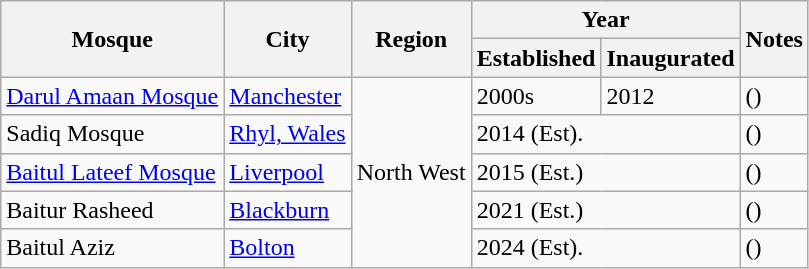<table class="wikitable sortable">
<tr>
<th rowspan="2">Mosque</th>
<th rowspan="2">City</th>
<th rowspan="2">Region</th>
<th colspan="2">Year</th>
<th rowspan="2">Notes</th>
</tr>
<tr>
<th>Established</th>
<th>Inaugurated</th>
</tr>
<tr>
<td><a href='#'>Darul Amaan Mosque</a></td>
<td><a href='#'>Manchester</a></td>
<td rowspan="5">North West</td>
<td>2000s</td>
<td>2012</td>
<td>()</td>
</tr>
<tr>
<td>Sadiq Mosque</td>
<td><a href='#'>Rhyl, Wales</a></td>
<td colspan="2">2014 (Est).</td>
<td>()</td>
</tr>
<tr>
<td><a href='#'>Baitul Lateef Mosque</a></td>
<td><a href='#'>Liverpool</a></td>
<td colspan="2">2015 (Est.)</td>
<td>()</td>
</tr>
<tr>
<td>Baitur Rasheed</td>
<td><a href='#'>Blackburn</a></td>
<td colspan="2">2021 (Est.)</td>
<td>()</td>
</tr>
<tr>
<td>Baitul Aziz</td>
<td><a href='#'>Bolton</a></td>
<td colspan="2">2024 (Est).</td>
<td>()</td>
</tr>
</table>
